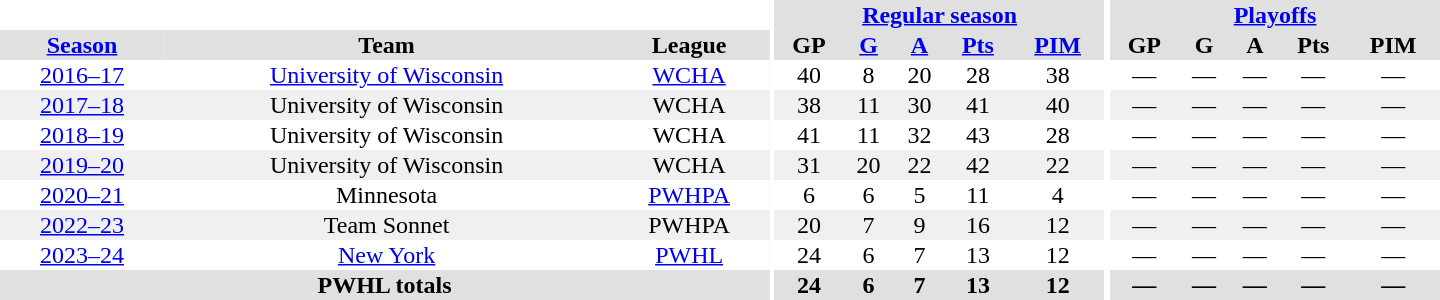<table border="0" cellpadding="1" cellspacing="0" style="text-align:center; width:60em;">
<tr bgcolor="#e0e0e0">
<th colspan="3" bgcolor="#ffffff"></th>
<th rowspan="94" bgcolor="#ffffff"></th>
<th colspan="5"><a href='#'>Regular season</a></th>
<th rowspan="94" bgcolor="#ffffff"></th>
<th colspan="5"><a href='#'>Playoffs</a></th>
</tr>
<tr bgcolor="#e0e0e0">
<th><a href='#'>Season</a></th>
<th>Team</th>
<th>League</th>
<th>GP</th>
<th><a href='#'>G</a></th>
<th><a href='#'>A</a></th>
<th><a href='#'>Pts</a></th>
<th><a href='#'>PIM</a></th>
<th>GP</th>
<th>G</th>
<th>A</th>
<th>Pts</th>
<th>PIM</th>
</tr>
<tr>
<td><a href='#'>2016–17</a></td>
<td><a href='#'>University of Wisconsin</a></td>
<td><a href='#'>WCHA</a></td>
<td>40</td>
<td>8</td>
<td>20</td>
<td>28</td>
<td>38</td>
<td>—</td>
<td>—</td>
<td>—</td>
<td>—</td>
<td>—</td>
</tr>
<tr bgcolor="#f0f0f0">
<td><a href='#'>2017–18</a></td>
<td>University of Wisconsin</td>
<td>WCHA</td>
<td>38</td>
<td>11</td>
<td>30</td>
<td>41</td>
<td>40</td>
<td>—</td>
<td>—</td>
<td>—</td>
<td>—</td>
<td>—</td>
</tr>
<tr>
<td><a href='#'>2018–19</a></td>
<td>University of Wisconsin</td>
<td>WCHA</td>
<td>41</td>
<td>11</td>
<td>32</td>
<td>43</td>
<td>28</td>
<td>—</td>
<td>—</td>
<td>—</td>
<td>—</td>
<td>—</td>
</tr>
<tr bgcolor="#f0f0f0">
<td><a href='#'>2019–20</a></td>
<td>University of Wisconsin</td>
<td>WCHA</td>
<td>31</td>
<td>20</td>
<td>22</td>
<td>42</td>
<td>22</td>
<td>—</td>
<td>—</td>
<td>—</td>
<td>—</td>
<td>—</td>
</tr>
<tr>
<td><a href='#'>2020–21</a></td>
<td>Minnesota</td>
<td><a href='#'>PWHPA</a></td>
<td>6</td>
<td>6</td>
<td>5</td>
<td>11</td>
<td>4</td>
<td>—</td>
<td>—</td>
<td>—</td>
<td>—</td>
<td>—</td>
</tr>
<tr bgcolor="#f0f0f0">
<td><a href='#'>2022–23</a></td>
<td>Team Sonnet</td>
<td>PWHPA</td>
<td>20</td>
<td>7</td>
<td>9</td>
<td>16</td>
<td>12</td>
<td>—</td>
<td>—</td>
<td>—</td>
<td>—</td>
<td>—</td>
</tr>
<tr>
<td><a href='#'>2023–24</a></td>
<td><a href='#'>New York</a></td>
<td><a href='#'>PWHL</a></td>
<td>24</td>
<td>6</td>
<td>7</td>
<td>13</td>
<td>12</td>
<td>—</td>
<td>—</td>
<td>—</td>
<td>—</td>
<td>—</td>
</tr>
<tr bgcolor="#e0e0e0">
<th colspan="3">PWHL totals</th>
<th>24</th>
<th>6</th>
<th>7</th>
<th>13</th>
<th>12</th>
<th>—</th>
<th>—</th>
<th>—</th>
<th>—</th>
<th>—</th>
</tr>
</table>
